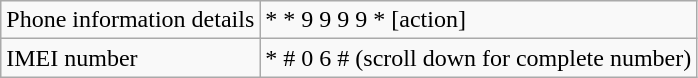<table class="wikitable">
<tr>
<td>Phone information details</td>
<td>* * 9 9 9 9 * [action]</td>
</tr>
<tr>
<td>IMEI number</td>
<td>* # 0 6 # (scroll down for complete number)</td>
</tr>
</table>
